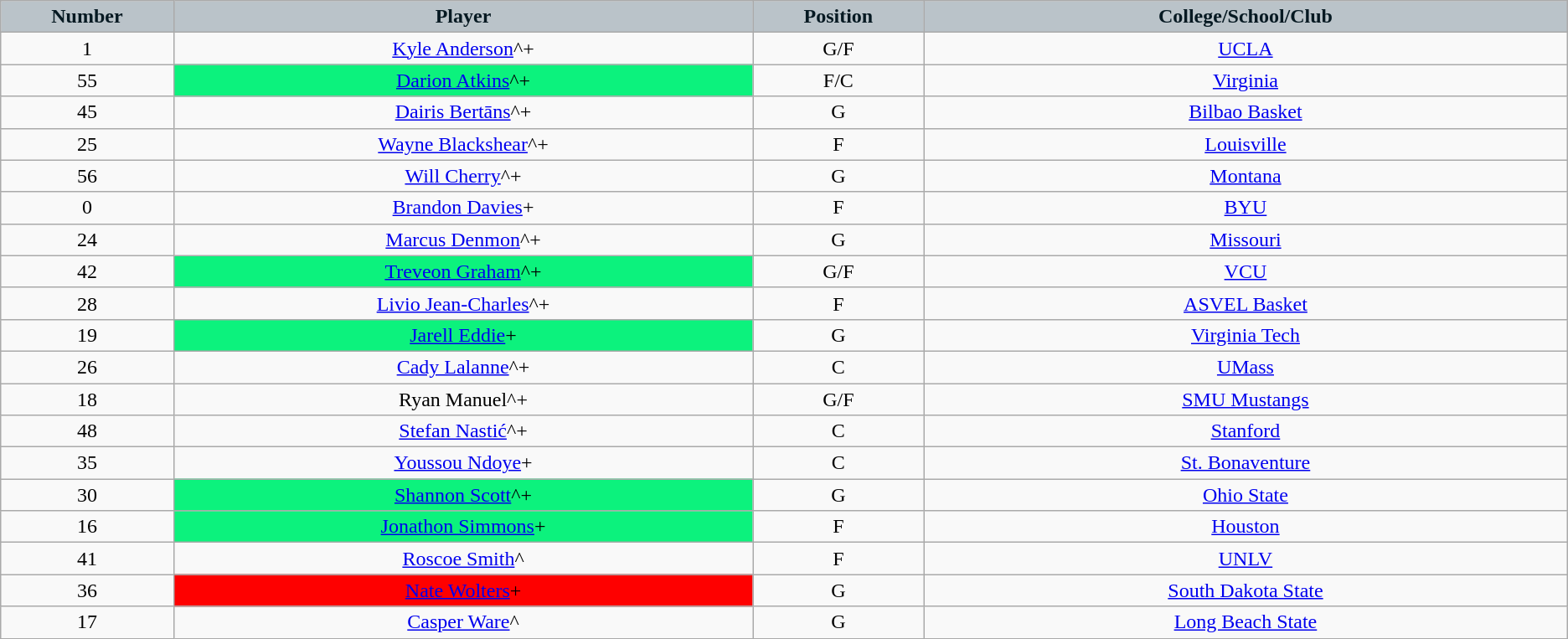<table class="wikitable sortable sortable">
<tr>
<th style="background:#BAC3C9; color:#061922" width="1%">Number</th>
<th style="background:#BAC3C9; color:#061922" width="5%">Player</th>
<th style="background:#BAC3C9; color:#061922" width="1%">Position</th>
<th style="background:#BAC3C9; color:#061922" width="5%">College/School/Club</th>
</tr>
<tr style="text-align: center">
<td>1</td>
<td><a href='#'>Kyle Anderson</a>^+</td>
<td>G/F</td>
<td><a href='#'>UCLA</a></td>
</tr>
<tr style="text-align: center">
<td>55</td>
<td bgcolor="#0CF27D"><a href='#'>Darion Atkins</a>^+</td>
<td>F/C</td>
<td><a href='#'>Virginia</a></td>
</tr>
<tr style="text-align: center">
<td>45</td>
<td><a href='#'>Dairis Bertāns</a>^+</td>
<td>G</td>
<td><a href='#'>Bilbao Basket</a></td>
</tr>
<tr style="text-align: center">
<td>25</td>
<td><a href='#'>Wayne Blackshear</a>^+</td>
<td>F</td>
<td><a href='#'>Louisville</a></td>
</tr>
<tr style="text-align: center">
<td>56</td>
<td><a href='#'>Will Cherry</a>^+</td>
<td>G</td>
<td><a href='#'>Montana</a></td>
</tr>
<tr style="text-align: center">
<td>0</td>
<td><a href='#'>Brandon Davies</a>+</td>
<td>F</td>
<td><a href='#'>BYU</a></td>
</tr>
<tr style="text-align: center">
<td>24</td>
<td><a href='#'>Marcus Denmon</a>^+</td>
<td>G</td>
<td><a href='#'>Missouri</a></td>
</tr>
<tr style="text-align: center">
<td>42</td>
<td bgcolor="#0CF27D"><a href='#'>Treveon Graham</a>^+</td>
<td>G/F</td>
<td><a href='#'>VCU</a></td>
</tr>
<tr style="text-align: center">
<td>28</td>
<td><a href='#'>Livio Jean-Charles</a>^+</td>
<td>F</td>
<td><a href='#'>ASVEL Basket</a></td>
</tr>
<tr style="text-align: center">
<td>19</td>
<td bgcolor="#0CF27D"><a href='#'>Jarell Eddie</a>+</td>
<td>G</td>
<td><a href='#'>Virginia Tech</a></td>
</tr>
<tr style="text-align: center">
<td>26</td>
<td><a href='#'>Cady Lalanne</a>^+</td>
<td>C</td>
<td><a href='#'>UMass</a></td>
</tr>
<tr style="text-align: center">
<td>18</td>
<td>Ryan Manuel^+</td>
<td>G/F</td>
<td><a href='#'>SMU Mustangs</a></td>
</tr>
<tr style="text-align: center">
<td>48</td>
<td><a href='#'>Stefan Nastić</a>^+</td>
<td>C</td>
<td><a href='#'>Stanford</a></td>
</tr>
<tr style="text-align: center">
<td>35</td>
<td><a href='#'>Youssou Ndoye</a>+</td>
<td>C</td>
<td><a href='#'>St. Bonaventure</a></td>
</tr>
<tr style="text-align: center">
<td>30</td>
<td bgcolor="#0CF27D"><a href='#'>Shannon Scott</a>^+</td>
<td>G</td>
<td><a href='#'>Ohio State</a></td>
</tr>
<tr style="text-align: center">
<td>16</td>
<td bgcolor="#0CF27D"><a href='#'>Jonathon Simmons</a>+</td>
<td>F</td>
<td><a href='#'>Houston</a></td>
</tr>
<tr style="text-align: center">
<td>41</td>
<td><a href='#'>Roscoe Smith</a>^</td>
<td>F</td>
<td><a href='#'>UNLV</a></td>
</tr>
<tr style="text-align: center">
<td>36</td>
<td bgcolor="#FE000"><a href='#'>Nate Wolters</a>+</td>
<td>G</td>
<td><a href='#'>South Dakota State</a></td>
</tr>
<tr style="text-align: center">
<td>17</td>
<td><a href='#'>Casper Ware</a>^</td>
<td>G</td>
<td><a href='#'>Long Beach State</a></td>
</tr>
</table>
